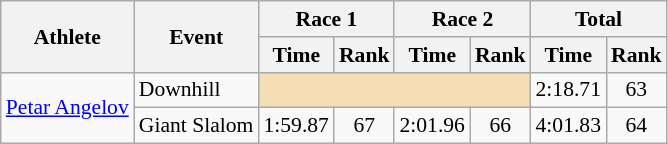<table class="wikitable" style="font-size:90%">
<tr>
<th rowspan="2">Athlete</th>
<th rowspan="2">Event</th>
<th colspan="2">Race 1</th>
<th colspan="2">Race 2</th>
<th colspan="2">Total</th>
</tr>
<tr>
<th>Time</th>
<th>Rank</th>
<th>Time</th>
<th>Rank</th>
<th>Time</th>
<th>Rank</th>
</tr>
<tr>
<td rowspan="2"><a href='#'>Petar Angelov</a></td>
<td>Downhill</td>
<td colspan="4" bgcolor="wheat"></td>
<td align="center">2:18.71</td>
<td align="center">63</td>
</tr>
<tr>
<td>Giant Slalom</td>
<td align="center">1:59.87</td>
<td align="center">67</td>
<td align="center">2:01.96</td>
<td align="center">66</td>
<td align="center">4:01.83</td>
<td align="center">64</td>
</tr>
</table>
